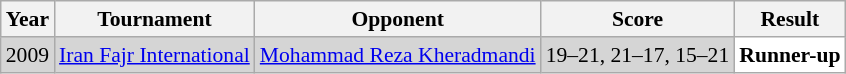<table class="sortable wikitable" style="font-size: 90%;">
<tr>
<th>Year</th>
<th>Tournament</th>
<th>Opponent</th>
<th>Score</th>
<th>Result</th>
</tr>
<tr style="background:#D5D5D5">
<td align="center">2009</td>
<td align="left"><a href='#'>Iran Fajr International</a></td>
<td align="left"> <a href='#'>Mohammad Reza Kheradmandi</a></td>
<td align="left">19–21, 21–17, 15–21</td>
<td style="text-align:left; background:white"> <strong>Runner-up</strong></td>
</tr>
</table>
